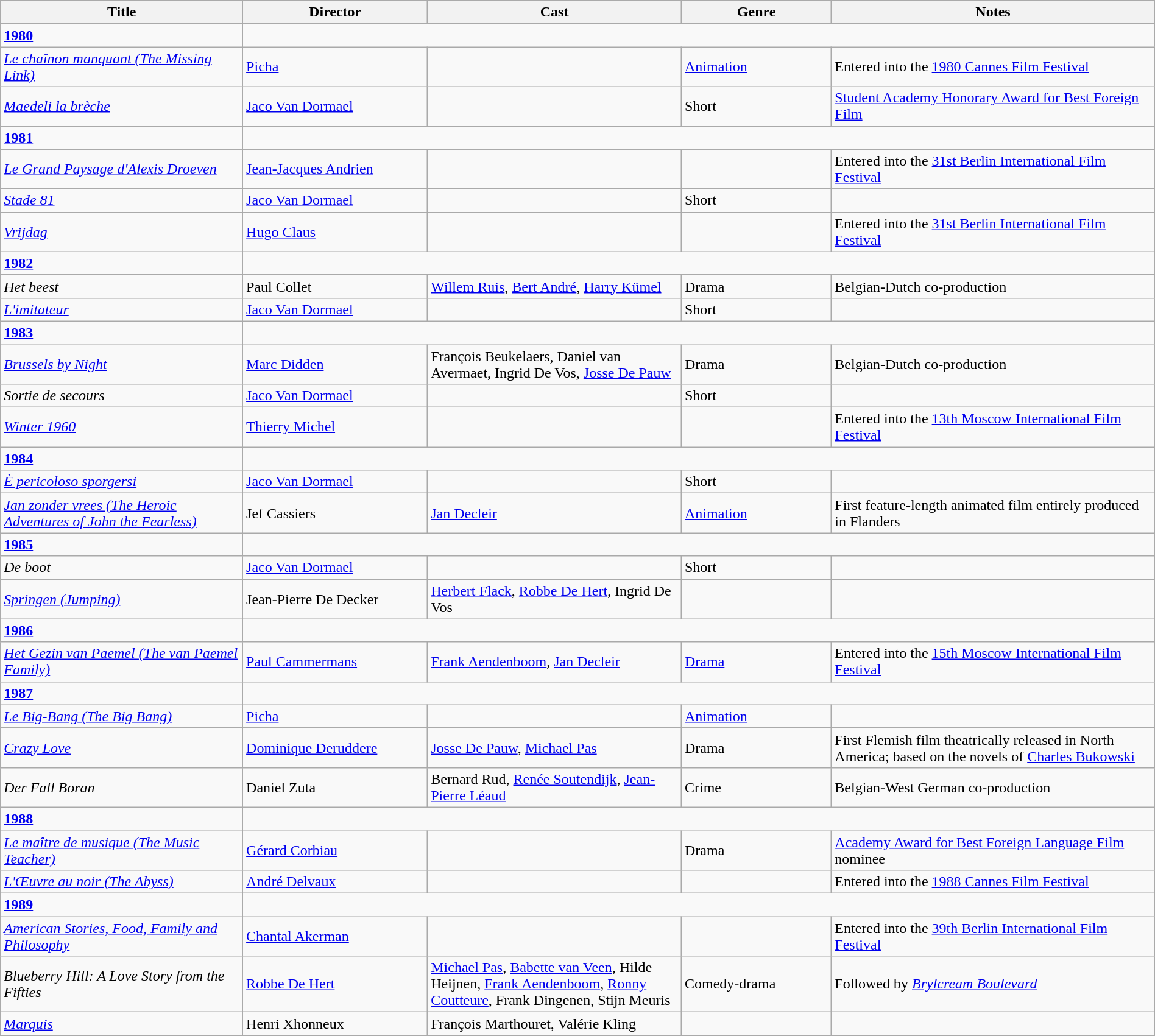<table class="wikitable" width= "100%">
<tr>
<th width=21%>Title</th>
<th width=16%>Director</th>
<th width=22%>Cast</th>
<th width=13%>Genre</th>
<th width=28%>Notes</th>
</tr>
<tr>
<td><strong><a href='#'>1980</a></strong></td>
</tr>
<tr>
<td><em><a href='#'>Le chaînon manquant (The Missing Link)</a></em></td>
<td><a href='#'>Picha</a></td>
<td></td>
<td><a href='#'>Animation</a></td>
<td>Entered into the <a href='#'>1980 Cannes Film Festival</a></td>
</tr>
<tr>
<td><em><a href='#'>Maedeli la brèche</a></em></td>
<td><a href='#'>Jaco Van Dormael</a></td>
<td></td>
<td>Short</td>
<td><a href='#'>Student Academy Honorary Award for Best Foreign Film</a></td>
</tr>
<tr>
<td><strong><a href='#'>1981</a></strong></td>
</tr>
<tr>
<td><em><a href='#'>Le Grand Paysage d'Alexis Droeven</a></em></td>
<td><a href='#'>Jean-Jacques Andrien</a></td>
<td></td>
<td></td>
<td>Entered into the <a href='#'>31st Berlin International Film Festival</a></td>
</tr>
<tr>
<td><em><a href='#'>Stade 81</a></em></td>
<td><a href='#'>Jaco Van Dormael</a></td>
<td></td>
<td>Short</td>
<td></td>
</tr>
<tr>
<td><em><a href='#'>Vrijdag</a></em></td>
<td><a href='#'>Hugo Claus</a></td>
<td></td>
<td></td>
<td>Entered into the <a href='#'>31st Berlin International Film Festival</a></td>
</tr>
<tr>
<td><strong><a href='#'>1982</a></strong></td>
</tr>
<tr>
<td><em>Het beest</em></td>
<td>Paul Collet</td>
<td><a href='#'>Willem Ruis</a>, <a href='#'>Bert André</a>, <a href='#'>Harry Kümel</a></td>
<td>Drama</td>
<td>Belgian-Dutch co-production</td>
</tr>
<tr>
<td><em><a href='#'>L'imitateur</a></em></td>
<td><a href='#'>Jaco Van Dormael</a></td>
<td></td>
<td>Short</td>
<td></td>
</tr>
<tr>
<td><strong><a href='#'>1983</a></strong></td>
</tr>
<tr>
<td><em><a href='#'>Brussels by Night</a></em></td>
<td><a href='#'>Marc Didden</a></td>
<td>François Beukelaers, Daniel van Avermaet, Ingrid De Vos, <a href='#'>Josse De Pauw</a></td>
<td>Drama</td>
<td>Belgian-Dutch co-production</td>
</tr>
<tr>
<td><em>Sortie de secours</em></td>
<td><a href='#'>Jaco Van Dormael</a></td>
<td></td>
<td>Short</td>
<td></td>
</tr>
<tr>
<td><em><a href='#'>Winter 1960</a></em></td>
<td><a href='#'>Thierry Michel</a></td>
<td></td>
<td></td>
<td>Entered into the <a href='#'>13th Moscow International Film Festival</a></td>
</tr>
<tr>
<td><strong><a href='#'>1984</a></strong></td>
</tr>
<tr>
<td><em><a href='#'>È pericoloso sporgersi</a></em></td>
<td><a href='#'>Jaco Van Dormael</a></td>
<td></td>
<td>Short</td>
<td></td>
</tr>
<tr>
<td><em><a href='#'>Jan zonder vrees (The Heroic Adventures of John the Fearless)</a></em></td>
<td>Jef Cassiers</td>
<td><a href='#'>Jan Decleir</a></td>
<td><a href='#'>Animation</a></td>
<td>First feature-length animated film entirely produced in Flanders</td>
</tr>
<tr>
<td><strong><a href='#'>1985</a></strong></td>
</tr>
<tr>
<td><em>De boot</em></td>
<td><a href='#'>Jaco Van Dormael</a></td>
<td></td>
<td>Short</td>
<td></td>
</tr>
<tr>
<td><em><a href='#'>Springen (Jumping)</a></em></td>
<td>Jean-Pierre De Decker</td>
<td><a href='#'>Herbert Flack</a>, <a href='#'>Robbe De Hert</a>, Ingrid De Vos</td>
<td></td>
<td></td>
</tr>
<tr>
<td><strong><a href='#'>1986</a></strong></td>
</tr>
<tr>
<td><em><a href='#'>Het Gezin van Paemel (The van Paemel Family)</a></em></td>
<td><a href='#'>Paul Cammermans</a></td>
<td><a href='#'>Frank Aendenboom</a>, <a href='#'>Jan Decleir</a></td>
<td><a href='#'>Drama</a></td>
<td>Entered into the <a href='#'>15th Moscow International Film Festival</a></td>
</tr>
<tr>
<td><strong><a href='#'>1987</a></strong></td>
</tr>
<tr>
<td><em><a href='#'>Le Big-Bang (The Big Bang)</a></em></td>
<td><a href='#'>Picha</a></td>
<td></td>
<td><a href='#'>Animation</a></td>
<td></td>
</tr>
<tr>
<td><em><a href='#'>Crazy Love</a></em></td>
<td><a href='#'>Dominique Deruddere</a></td>
<td><a href='#'>Josse De Pauw</a>, <a href='#'>Michael Pas</a></td>
<td>Drama</td>
<td>First Flemish film theatrically released in North America; based on the novels of <a href='#'>Charles Bukowski</a></td>
</tr>
<tr>
<td><em>Der Fall Boran</em></td>
<td>Daniel Zuta</td>
<td>Bernard Rud, <a href='#'>Renée Soutendijk</a>, <a href='#'>Jean-Pierre Léaud</a></td>
<td>Crime</td>
<td>Belgian-West German co-production</td>
</tr>
<tr>
<td><strong><a href='#'>1988</a></strong></td>
</tr>
<tr>
<td><em><a href='#'>Le maître de musique (The Music Teacher)</a></em></td>
<td><a href='#'>Gérard Corbiau</a></td>
<td></td>
<td>Drama</td>
<td><a href='#'>Academy Award for Best Foreign Language Film</a> nominee</td>
</tr>
<tr>
<td><em><a href='#'>L'Œuvre au noir (The Abyss)</a></em></td>
<td><a href='#'>André Delvaux</a></td>
<td></td>
<td></td>
<td>Entered into the <a href='#'>1988 Cannes Film Festival</a></td>
</tr>
<tr>
<td><strong><a href='#'>1989</a></strong></td>
</tr>
<tr>
<td><em><a href='#'>American Stories, Food, Family and Philosophy</a></em></td>
<td><a href='#'>Chantal Akerman</a></td>
<td></td>
<td></td>
<td>Entered into the <a href='#'>39th Berlin International Film Festival</a></td>
</tr>
<tr>
<td><em>Blueberry Hill: A Love Story from the Fifties</em></td>
<td><a href='#'>Robbe De Hert</a></td>
<td><a href='#'>Michael Pas</a>, <a href='#'>Babette van Veen</a>,  Hilde Heijnen, <a href='#'>Frank Aendenboom</a>, <a href='#'>Ronny Coutteure</a>, Frank Dingenen, Stijn Meuris</td>
<td>Comedy-drama</td>
<td>Followed by <em><a href='#'>Brylcream Boulevard</a></em></td>
</tr>
<tr>
<td><em><a href='#'>Marquis</a></em></td>
<td>Henri Xhonneux</td>
<td>François Marthouret, Valérie Kling</td>
<td></td>
<td></td>
</tr>
<tr>
</tr>
</table>
